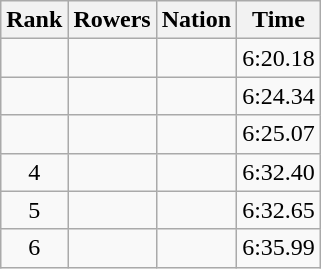<table class="wikitable sortable" style="text-align:center">
<tr>
<th>Rank</th>
<th>Rowers</th>
<th>Nation</th>
<th>Time</th>
</tr>
<tr>
<td></td>
<td align=left data-sort-value="Schmidt, Sybille"></td>
<td align=left></td>
<td>6:20.18</td>
</tr>
<tr>
<td></td>
<td align=left data-sort-value="Dobre, Anişoara"></td>
<td align=left></td>
<td>6:24.34</td>
</tr>
<tr>
<td></td>
<td align=left data-sort-value="Zelikovich, Antonina"></td>
<td align=left></td>
<td>6:25.07</td>
</tr>
<tr>
<td>4</td>
<td align=left data-sort-value="Vermulst, Laurien"></td>
<td align=left></td>
<td>6:32.40</td>
</tr>
<tr>
<td>5</td>
<td align=left data-sort-value="Karlson, Kristine"></td>
<td align=left></td>
<td>6:32.65</td>
</tr>
<tr>
<td>6</td>
<td align=left data-sort-value="Novotníková-Kurhajcová, Ľubica"></td>
<td align=left></td>
<td>6:35.99</td>
</tr>
</table>
